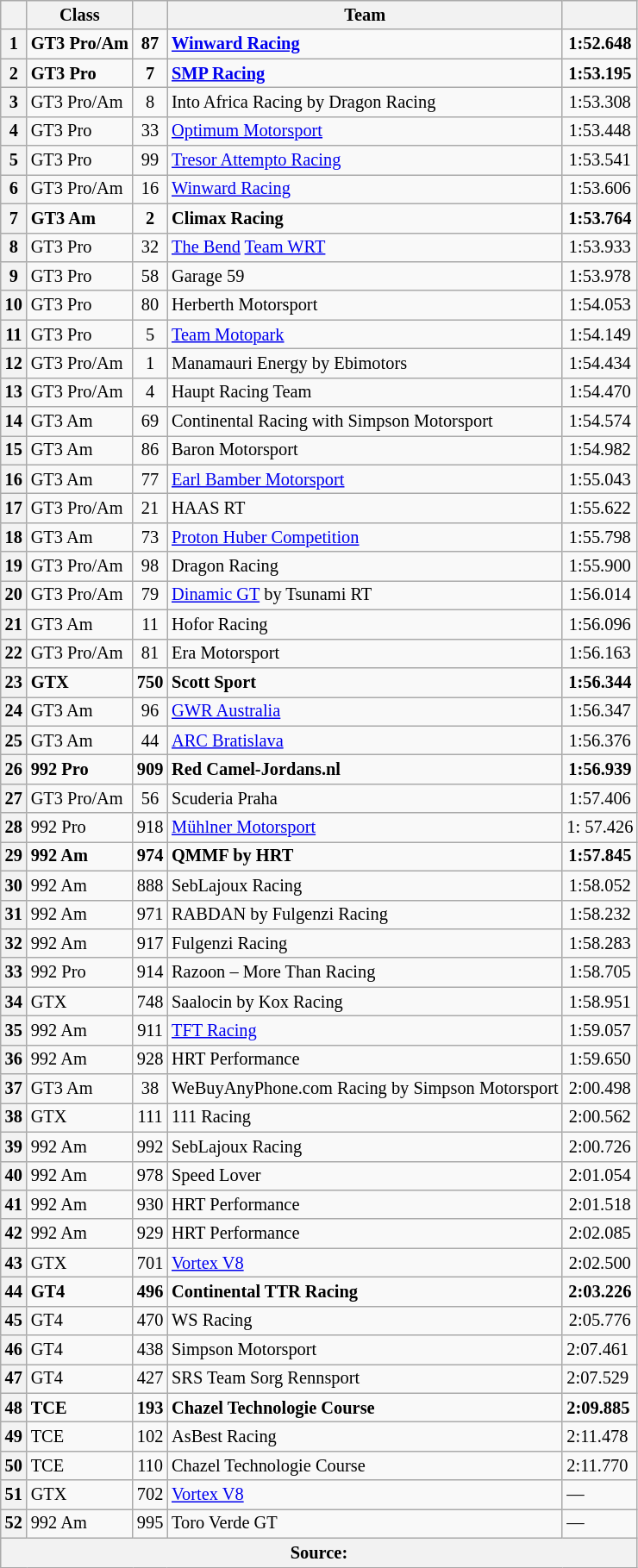<table class="wikitable sortable" style="font-size:85%;">
<tr>
<th scope="col"></th>
<th scope="col">Class</th>
<th scope="col"></th>
<th scope="col">Team</th>
<th scope="col"></th>
</tr>
<tr>
<th>1</th>
<td><strong>GT3 Pro/Am</strong></td>
<td align="center"><strong>87</strong></td>
<td><strong> <a href='#'>Winward Racing</a></strong></td>
<td align="center"><strong>1:52.648</strong></td>
</tr>
<tr>
<th>2</th>
<td><strong>GT3 Pro</strong></td>
<td align="center"><strong>7</strong></td>
<td><strong> <a href='#'>SMP Racing</a></strong></td>
<td align="center"><strong>1:53.195</strong></td>
</tr>
<tr>
<th>3</th>
<td>GT3 Pro/Am</td>
<td align="center">8</td>
<td> Into Africa Racing by Dragon Racing</td>
<td align="center">1:53.308</td>
</tr>
<tr>
<th>4</th>
<td>GT3 Pro</td>
<td align="center">33</td>
<td> <a href='#'>Optimum Motorsport</a></td>
<td align="center">1:53.448</td>
</tr>
<tr>
<th>5</th>
<td>GT3 Pro</td>
<td align="center">99</td>
<td> <a href='#'>Tresor Attempto Racing</a></td>
<td align="center">1:53.541</td>
</tr>
<tr>
<th>6</th>
<td>GT3 Pro/Am</td>
<td align="center">16</td>
<td> <a href='#'>Winward Racing</a></td>
<td align="center">1:53.606</td>
</tr>
<tr>
<th>7</th>
<td><strong>GT3 Am</strong></td>
<td align="center"><strong>2</strong></td>
<td><strong> Climax Racing</strong></td>
<td align="center"><strong>1:53.764</strong></td>
</tr>
<tr>
<th>8</th>
<td>GT3 Pro</td>
<td align="center">32</td>
<td> <a href='#'>The Bend</a> <a href='#'>Team WRT</a></td>
<td align="center">1:53.933</td>
</tr>
<tr>
<th>9</th>
<td>GT3 Pro</td>
<td align="center">58</td>
<td> Garage 59</td>
<td align="center">1:53.978</td>
</tr>
<tr>
<th>10</th>
<td>GT3 Pro</td>
<td align="center">80</td>
<td> Herberth Motorsport</td>
<td align="center">1:54.053</td>
</tr>
<tr>
<th>11</th>
<td>GT3 Pro</td>
<td align="center">5</td>
<td> <a href='#'>Team Motopark</a></td>
<td align="center">1:54.149</td>
</tr>
<tr>
<th>12</th>
<td>GT3 Pro/Am</td>
<td align="center">1</td>
<td> Manamauri Energy by Ebimotors</td>
<td align="center">1:54.434</td>
</tr>
<tr>
<th>13</th>
<td>GT3 Pro/Am</td>
<td align="center">4</td>
<td> Haupt Racing Team</td>
<td align="center">1:54.470</td>
</tr>
<tr>
<th>14</th>
<td>GT3 Am</td>
<td align="center">69</td>
<td> Continental Racing with Simpson Motorsport</td>
<td align="center">1:54.574</td>
</tr>
<tr>
<th>15</th>
<td>GT3 Am</td>
<td align="center">86</td>
<td> Baron Motorsport</td>
<td align="center">1:54.982</td>
</tr>
<tr>
<th>16</th>
<td>GT3 Am</td>
<td align="center">77</td>
<td> <a href='#'>Earl Bamber Motorsport</a></td>
<td align="center">1:55.043</td>
</tr>
<tr>
<th>17</th>
<td>GT3 Pro/Am</td>
<td align="center">21</td>
<td> HAAS RT</td>
<td align="center">1:55.622</td>
</tr>
<tr>
<th>18</th>
<td>GT3 Am</td>
<td align="center">73</td>
<td> <a href='#'>Proton Huber Competition</a></td>
<td align="center">1:55.798</td>
</tr>
<tr>
<th>19</th>
<td>GT3 Pro/Am</td>
<td align="center">98</td>
<td> Dragon Racing</td>
<td align="center">1:55.900</td>
</tr>
<tr>
<th>20</th>
<td>GT3 Pro/Am</td>
<td align="center">79</td>
<td> <a href='#'>Dinamic GT</a> by Tsunami RT</td>
<td align="center">1:56.014</td>
</tr>
<tr>
<th>21</th>
<td>GT3 Am</td>
<td align="center">11</td>
<td> Hofor Racing</td>
<td align="center">1:56.096</td>
</tr>
<tr>
<th>22</th>
<td>GT3 Pro/Am</td>
<td align="center">81</td>
<td> Era Motorsport</td>
<td align="center">1:56.163</td>
</tr>
<tr>
<th>23</th>
<td><strong>GTX</strong></td>
<td align="center"><strong>750</strong></td>
<td><strong> Scott Sport</strong></td>
<td align="center"><strong>1:56.344</strong></td>
</tr>
<tr>
<th>24</th>
<td>GT3 Am</td>
<td align="center">96</td>
<td> <a href='#'>GWR Australia</a></td>
<td align="center">1:56.347</td>
</tr>
<tr>
<th>25</th>
<td>GT3 Am</td>
<td align="center">44</td>
<td> <a href='#'>ARC Bratislava</a></td>
<td align="center">1:56.376</td>
</tr>
<tr>
<th>26</th>
<td><strong>992 Pro</strong></td>
<td align="center"><strong>909</strong></td>
<td><strong> Red Camel-Jordans.nl</strong></td>
<td align="center"><strong>1:56.939</strong></td>
</tr>
<tr>
<th>27</th>
<td>GT3 Pro/Am</td>
<td align="center">56</td>
<td> Scuderia Praha</td>
<td align="center">1:57.406</td>
</tr>
<tr>
<th>28</th>
<td>992 Pro</td>
<td align="center">918</td>
<td> <a href='#'>Mühlner Motorsport</a></td>
<td align="center">1: 57.426</td>
</tr>
<tr>
<th>29</th>
<td><strong>992 Am</strong></td>
<td align="center"><strong>974</strong></td>
<td><strong> QMMF by HRT</strong></td>
<td align="center"><strong>1:57.845</strong></td>
</tr>
<tr>
<th>30</th>
<td>992 Am</td>
<td align="center">888</td>
<td> SebLajoux Racing</td>
<td align="center">1:58.052</td>
</tr>
<tr>
<th>31</th>
<td>992 Am</td>
<td align="center">971</td>
<td> RABDAN by Fulgenzi Racing</td>
<td align="center">1:58.232</td>
</tr>
<tr>
<th>32</th>
<td>992 Am</td>
<td align="center">917</td>
<td> Fulgenzi Racing</td>
<td align="center">1:58.283</td>
</tr>
<tr>
<th>33</th>
<td>992 Pro</td>
<td align="center">914</td>
<td> Razoon – More Than Racing</td>
<td align="center">1:58.705</td>
</tr>
<tr>
<th>34</th>
<td>GTX</td>
<td align="center">748</td>
<td> Saalocin by Kox Racing</td>
<td align="center">1:58.951</td>
</tr>
<tr>
<th>35</th>
<td>992 Am</td>
<td align="center">911</td>
<td> <a href='#'>TFT Racing</a></td>
<td align="center">1:59.057</td>
</tr>
<tr>
<th>36</th>
<td>992 Am</td>
<td align="center">928</td>
<td> HRT Performance</td>
<td align="center">1:59.650</td>
</tr>
<tr>
<th>37</th>
<td>GT3 Am</td>
<td align="center">38</td>
<td nowrap> WeBuyAnyPhone.com Racing by Simpson Motorsport</td>
<td align="center">2:00.498</td>
</tr>
<tr>
<th>38</th>
<td>GTX</td>
<td align="center">111</td>
<td> 111 Racing</td>
<td align="center">2:00.562</td>
</tr>
<tr>
<th>39</th>
<td>992 Am</td>
<td align="center">992</td>
<td> SebLajoux Racing</td>
<td align="center">2:00.726</td>
</tr>
<tr>
<th>40</th>
<td>992 Am</td>
<td align="center">978</td>
<td> Speed Lover</td>
<td align="center">2:01.054</td>
</tr>
<tr>
<th>41</th>
<td>992 Am</td>
<td align="center">930</td>
<td> HRT Performance</td>
<td align="center">2:01.518</td>
</tr>
<tr>
<th>42</th>
<td>992 Am</td>
<td align="center">929</td>
<td> HRT Performance</td>
<td align="center">2:02.085</td>
</tr>
<tr>
<th>43</th>
<td>GTX</td>
<td align="center">701</td>
<td> <a href='#'>Vortex V8</a></td>
<td align="center">2:02.500</td>
</tr>
<tr>
<th>44</th>
<td><strong>GT4</strong></td>
<td align="center"><strong>496</strong></td>
<td><strong> Continental TTR Racing</strong></td>
<td align="center"><strong>2:03.226</strong></td>
</tr>
<tr>
<th>45</th>
<td>GT4</td>
<td align="center">470</td>
<td> WS Racing</td>
<td align="center">2:05.776</td>
</tr>
<tr>
<th>46</th>
<td>GT4</td>
<td align="center">438</td>
<td> Simpson Motorsport</td>
<td>2:07.461</td>
</tr>
<tr>
<th>47</th>
<td>GT4</td>
<td align="center">427</td>
<td> SRS Team Sorg Rennsport</td>
<td>2:07.529</td>
</tr>
<tr>
<th>48</th>
<td><strong>TCE</strong></td>
<td align="center"><strong>193</strong></td>
<td><strong> Chazel Technologie Course</strong></td>
<td><strong>2:09.885</strong></td>
</tr>
<tr>
<th>49</th>
<td>TCE</td>
<td align="center">102</td>
<td> AsBest Racing</td>
<td>2:11.478</td>
</tr>
<tr>
<th>50</th>
<td>TCE</td>
<td align="center">110</td>
<td> Chazel Technologie Course</td>
<td>2:11.770</td>
</tr>
<tr>
<th>51</th>
<td>GTX</td>
<td align="center">702</td>
<td> <a href='#'>Vortex V8</a></td>
<td>—</td>
</tr>
<tr>
<th>52</th>
<td>992 Am</td>
<td align="center">995</td>
<td> Toro Verde GT</td>
<td>—</td>
</tr>
<tr>
<th colspan="5">Source:</th>
</tr>
</table>
